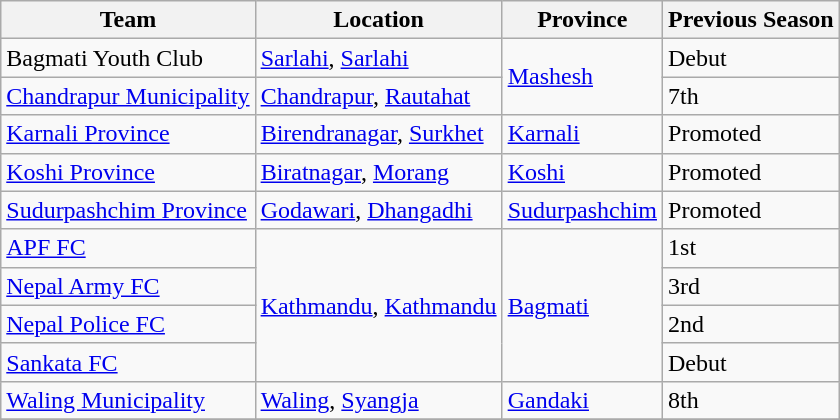<table class="wikitable sortable">
<tr>
<th>Team</th>
<th>Location</th>
<th>Province</th>
<th>Previous Season</th>
</tr>
<tr>
<td>Bagmati Youth Club</td>
<td><a href='#'>Sarlahi</a>, <a href='#'>Sarlahi</a></td>
<td rowspan="2"><a href='#'>Mashesh</a></td>
<td>Debut</td>
</tr>
<tr>
<td><a href='#'>Chandrapur Municipality</a></td>
<td><a href='#'>Chandrapur</a>, <a href='#'>Rautahat</a></td>
<td>7th</td>
</tr>
<tr>
<td><a href='#'>Karnali Province</a></td>
<td><a href='#'>Birendranagar</a>, <a href='#'>Surkhet</a></td>
<td><a href='#'>Karnali</a></td>
<td>Promoted</td>
</tr>
<tr>
<td><a href='#'>Koshi Province</a></td>
<td><a href='#'>Biratnagar</a>, <a href='#'>Morang</a></td>
<td><a href='#'>Koshi</a></td>
<td>Promoted</td>
</tr>
<tr>
<td><a href='#'>Sudurpashchim Province</a></td>
<td><a href='#'>Godawari</a>, <a href='#'>Dhangadhi</a></td>
<td><a href='#'>Sudurpashchim</a></td>
<td>Promoted</td>
</tr>
<tr>
<td><a href='#'>APF FC</a></td>
<td rowspan="4"><a href='#'>Kathmandu</a>, <a href='#'>Kathmandu</a></td>
<td rowspan="4"><a href='#'>Bagmati</a></td>
<td>1st</td>
</tr>
<tr>
<td><a href='#'>Nepal Army FC</a></td>
<td>3rd</td>
</tr>
<tr>
<td><a href='#'>Nepal Police FC</a></td>
<td>2nd</td>
</tr>
<tr>
<td><a href='#'>Sankata FC</a></td>
<td>Debut</td>
</tr>
<tr>
<td><a href='#'>Waling Municipality</a></td>
<td><a href='#'>Waling</a>, <a href='#'>Syangja</a></td>
<td><a href='#'>Gandaki</a></td>
<td>8th</td>
</tr>
<tr>
</tr>
</table>
